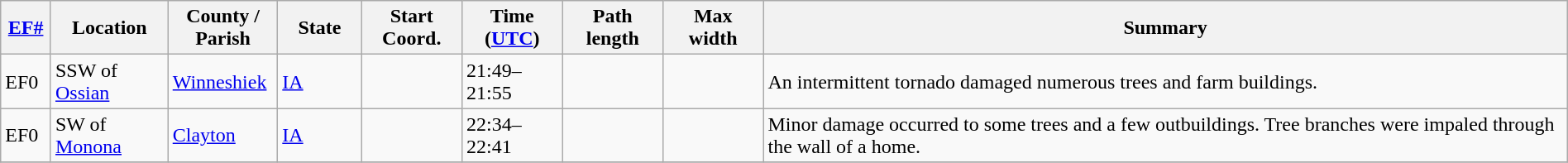<table class="wikitable sortable" style="width:100%;">
<tr>
<th scope="col"  style="width:3%; text-align:center;"><a href='#'>EF#</a></th>
<th scope="col"  style="width:7%; text-align:center;" class="unsortable">Location</th>
<th scope="col"  style="width:6%; text-align:center;" class="unsortable">County / Parish</th>
<th scope="col"  style="width:5%; text-align:center;">State</th>
<th scope="col"  style="width:6%; text-align:center;">Start Coord.</th>
<th scope="col"  style="width:6%; text-align:center;">Time (<a href='#'>UTC</a>)</th>
<th scope="col"  style="width:6%; text-align:center;">Path length</th>
<th scope="col"  style="width:6%; text-align:center;">Max width</th>
<th scope="col" class="unsortable" style="width:48%; text-align:center;">Summary</th>
</tr>
<tr>
<td bgcolor=>EF0</td>
<td>SSW of <a href='#'>Ossian</a></td>
<td><a href='#'>Winneshiek</a></td>
<td><a href='#'>IA</a></td>
<td></td>
<td>21:49–21:55</td>
<td></td>
<td></td>
<td>An intermittent tornado damaged numerous trees and farm buildings.</td>
</tr>
<tr>
<td bgcolor=>EF0</td>
<td>SW of <a href='#'>Monona</a></td>
<td><a href='#'>Clayton</a></td>
<td><a href='#'>IA</a></td>
<td></td>
<td>22:34–22:41</td>
<td></td>
<td></td>
<td>Minor damage occurred to some trees and a few outbuildings. Tree branches were impaled through the wall of a home.</td>
</tr>
<tr>
</tr>
</table>
